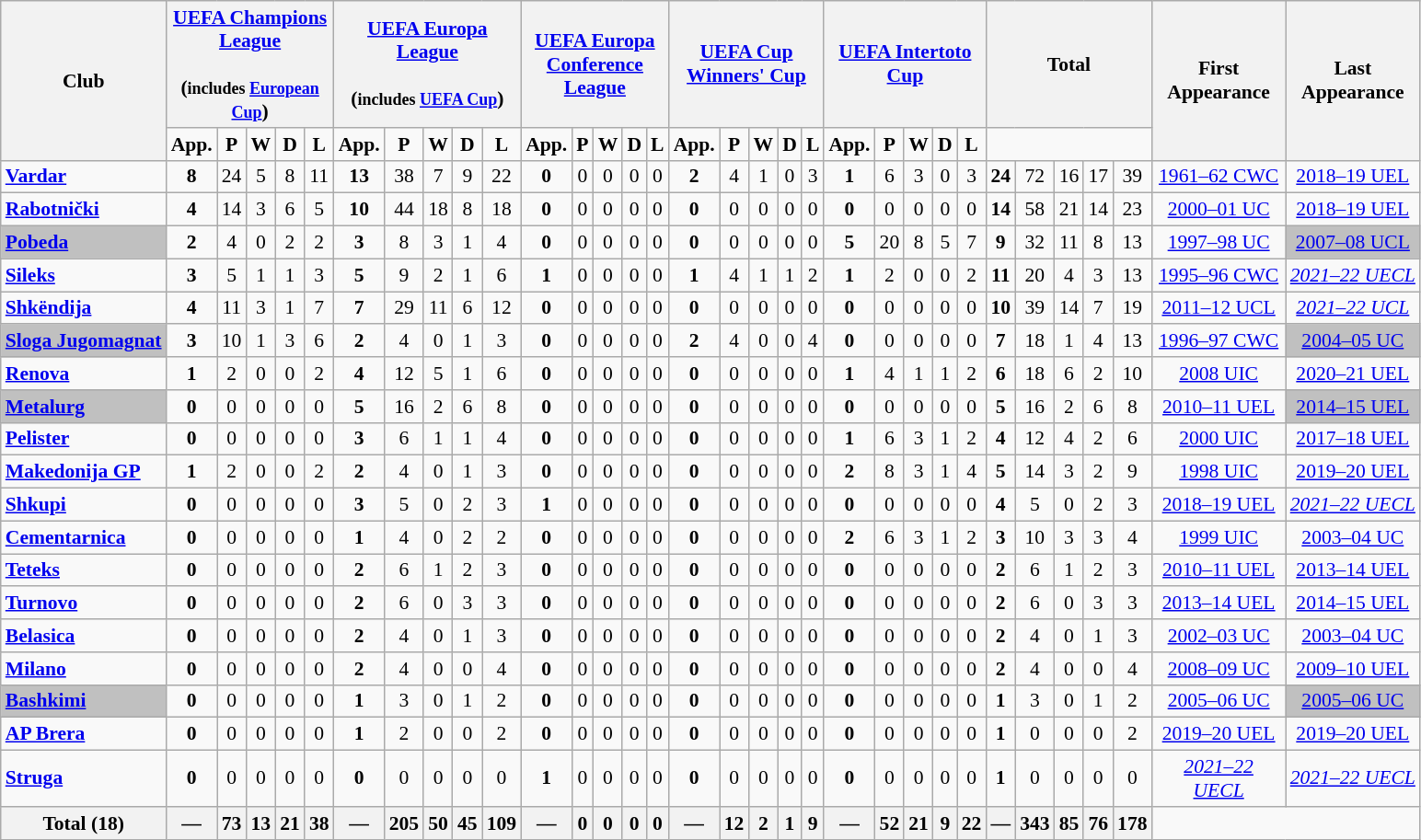<table class="wikitable" style="font-size:90%; text-align: center">
<tr>
<th rowspan="2"><strong>Club</strong></th>
<th colspan="5" width="90px"><a href='#'>UEFA Champions League</a><br><br>(<small>includes <a href='#'>European Cup</a></small>)</th>
<th colspan="5" width="90px"><a href='#'>UEFA Europa League</a><br><br>(<small>includes <a href='#'>UEFA Cup</a></small>)</th>
<th colspan="5" width="90px"><a href='#'>UEFA Europa Conference League</a><br></th>
<th colspan="5" width="90px"><a href='#'>UEFA Cup Winners' Cup</a></th>
<th colspan="5" width="90px"><a href='#'>UEFA Intertoto Cup</a></th>
<th colspan="5" width="90px">Total</th>
<th rowspan="2"  width="90px">First Appearance</th>
<th rowspan="2" colspan="5" width="90px">Last Appearance</th>
</tr>
<tr>
<td><strong>App.</strong></td>
<td><strong>P</strong></td>
<td><strong>W</strong></td>
<td><strong>D</strong></td>
<td><strong>L</strong></td>
<td><strong>App.</strong></td>
<td><strong>P</strong></td>
<td><strong>W</strong></td>
<td><strong>D</strong></td>
<td><strong>L</strong></td>
<td><strong>App.</strong></td>
<td><strong>P</strong></td>
<td><strong>W</strong></td>
<td><strong>D</strong></td>
<td><strong>L</strong></td>
<td><strong>App.</strong></td>
<td><strong>P</strong></td>
<td><strong>W</strong></td>
<td><strong>D</strong></td>
<td><strong>L</strong></td>
<td><strong>App.</strong></td>
<td><strong>P</strong></td>
<td><strong>W</strong></td>
<td><strong>D</strong></td>
<td><strong>L</strong></td>
</tr>
<tr>
<td align="left"><strong> <a href='#'>Vardar</a></strong></td>
<td><strong>8</strong></td>
<td>24</td>
<td>5</td>
<td>8</td>
<td>11</td>
<td><strong>13</strong></td>
<td>38</td>
<td>7</td>
<td>9</td>
<td>22</td>
<td><strong>0</strong></td>
<td>0</td>
<td>0</td>
<td>0</td>
<td>0</td>
<td><strong>2</strong></td>
<td>4</td>
<td>1</td>
<td>0</td>
<td>3</td>
<td><strong>1</strong></td>
<td>6</td>
<td>3</td>
<td>0</td>
<td>3</td>
<td><strong>24</strong></td>
<td>72</td>
<td>16</td>
<td>17</td>
<td>39</td>
<td><a href='#'>1961–62 CWC</a></td>
<td><a href='#'>2018–19 UEL</a></td>
</tr>
<tr>
<td align="left"><strong> <a href='#'>Rabotnički</a></strong></td>
<td><strong>4</strong></td>
<td>14</td>
<td>3</td>
<td>6</td>
<td>5</td>
<td><strong>10</strong></td>
<td>44</td>
<td>18</td>
<td>8</td>
<td>18</td>
<td><strong>0</strong></td>
<td>0</td>
<td>0</td>
<td>0</td>
<td>0</td>
<td><strong>0</strong></td>
<td>0</td>
<td>0</td>
<td>0</td>
<td>0</td>
<td><strong>0</strong></td>
<td>0</td>
<td>0</td>
<td>0</td>
<td>0</td>
<td><strong>14</strong></td>
<td>58</td>
<td>21</td>
<td>14</td>
<td>23</td>
<td><a href='#'>2000–01 UC</a></td>
<td><a href='#'>2018–19 UEL</a></td>
</tr>
<tr>
<td bgcolor=silver align="left"><strong> <a href='#'>Pobeda</a></strong></td>
<td><strong>2</strong></td>
<td>4</td>
<td>0</td>
<td>2</td>
<td>2</td>
<td><strong>3</strong></td>
<td>8</td>
<td>3</td>
<td>1</td>
<td>4</td>
<td><strong>0</strong></td>
<td>0</td>
<td>0</td>
<td>0</td>
<td>0</td>
<td><strong>0</strong></td>
<td>0</td>
<td>0</td>
<td>0</td>
<td>0</td>
<td><strong>5</strong></td>
<td>20</td>
<td>8</td>
<td>5</td>
<td>7</td>
<td><strong>9</strong></td>
<td>32</td>
<td>11</td>
<td>8</td>
<td>13</td>
<td><a href='#'>1997–98 UC</a></td>
<td bgcolor=silver><a href='#'>2007–08 UCL</a></td>
</tr>
<tr>
<td align="left"><strong> <a href='#'>Sileks</a></strong></td>
<td><strong>3</strong></td>
<td>5</td>
<td>1</td>
<td>1</td>
<td>3</td>
<td><strong>5</strong></td>
<td>9</td>
<td>2</td>
<td>1</td>
<td>6</td>
<td><strong>1</strong></td>
<td>0</td>
<td>0</td>
<td>0</td>
<td>0</td>
<td><strong>1</strong></td>
<td>4</td>
<td>1</td>
<td>1</td>
<td>2</td>
<td><strong>1</strong></td>
<td>2</td>
<td>0</td>
<td>0</td>
<td>2</td>
<td><strong>11</strong></td>
<td>20</td>
<td>4</td>
<td>3</td>
<td>13</td>
<td><a href='#'>1995–96 CWC</a></td>
<td><em><a href='#'>2021–22 UECL</a></em></td>
</tr>
<tr>
<td align="left"><strong> <a href='#'>Shkëndija</a></strong></td>
<td><strong>4</strong></td>
<td>11</td>
<td>3</td>
<td>1</td>
<td>7</td>
<td><strong>7</strong></td>
<td>29</td>
<td>11</td>
<td>6</td>
<td>12</td>
<td><strong>0</strong></td>
<td>0</td>
<td>0</td>
<td>0</td>
<td>0</td>
<td><strong>0</strong></td>
<td>0</td>
<td>0</td>
<td>0</td>
<td>0</td>
<td><strong>0</strong></td>
<td>0</td>
<td>0</td>
<td>0</td>
<td>0</td>
<td><strong>10</strong></td>
<td>39</td>
<td>14</td>
<td>7</td>
<td>19</td>
<td><a href='#'>2011–12 UCL</a></td>
<td><em><a href='#'>2021–22 UCL</a></em></td>
</tr>
<tr>
<td bgcolor=silver align="left"><strong> <a href='#'>Sloga Jugomagnat</a></strong></td>
<td><strong>3</strong></td>
<td>10</td>
<td>1</td>
<td>3</td>
<td>6</td>
<td><strong>2</strong></td>
<td>4</td>
<td>0</td>
<td>1</td>
<td>3</td>
<td><strong>0</strong></td>
<td>0</td>
<td>0</td>
<td>0</td>
<td>0</td>
<td><strong>2</strong></td>
<td>4</td>
<td>0</td>
<td>0</td>
<td>4</td>
<td><strong>0</strong></td>
<td>0</td>
<td>0</td>
<td>0</td>
<td>0</td>
<td><strong>7</strong></td>
<td>18</td>
<td>1</td>
<td>4</td>
<td>13</td>
<td><a href='#'>1996–97 CWC</a></td>
<td bgcolor=silver><a href='#'>2004–05 UC</a></td>
</tr>
<tr>
<td align="left"><strong> <a href='#'>Renova</a></strong></td>
<td><strong>1</strong></td>
<td>2</td>
<td>0</td>
<td>0</td>
<td>2</td>
<td><strong>4</strong></td>
<td>12</td>
<td>5</td>
<td>1</td>
<td>6</td>
<td><strong>0</strong></td>
<td>0</td>
<td>0</td>
<td>0</td>
<td>0</td>
<td><strong>0</strong></td>
<td>0</td>
<td>0</td>
<td>0</td>
<td>0</td>
<td><strong>1</strong></td>
<td>4</td>
<td>1</td>
<td>1</td>
<td>2</td>
<td><strong>6</strong></td>
<td>18</td>
<td>6</td>
<td>2</td>
<td>10</td>
<td><a href='#'>2008 UIC</a></td>
<td><a href='#'>2020–21 UEL</a></td>
</tr>
<tr>
<td bgcolor=silver align="left"><strong> <a href='#'>Metalurg</a></strong></td>
<td><strong>0</strong></td>
<td>0</td>
<td>0</td>
<td>0</td>
<td>0</td>
<td><strong>5</strong></td>
<td>16</td>
<td>2</td>
<td>6</td>
<td>8</td>
<td><strong>0</strong></td>
<td>0</td>
<td>0</td>
<td>0</td>
<td>0</td>
<td><strong>0</strong></td>
<td>0</td>
<td>0</td>
<td>0</td>
<td>0</td>
<td><strong>0</strong></td>
<td>0</td>
<td>0</td>
<td>0</td>
<td>0</td>
<td><strong>5</strong></td>
<td>16</td>
<td>2</td>
<td>6</td>
<td>8</td>
<td><a href='#'>2010–11 UEL</a></td>
<td bgcolor=silver><a href='#'>2014–15 UEL</a></td>
</tr>
<tr>
<td align="left"><strong> <a href='#'>Pelister</a></strong></td>
<td><strong>0</strong></td>
<td>0</td>
<td>0</td>
<td>0</td>
<td>0</td>
<td><strong>3</strong></td>
<td>6</td>
<td>1</td>
<td>1</td>
<td>4</td>
<td><strong>0</strong></td>
<td>0</td>
<td>0</td>
<td>0</td>
<td>0</td>
<td><strong>0</strong></td>
<td>0</td>
<td>0</td>
<td>0</td>
<td>0</td>
<td><strong>1</strong></td>
<td>6</td>
<td>3</td>
<td>1</td>
<td>2</td>
<td><strong>4</strong></td>
<td>12</td>
<td>4</td>
<td>2</td>
<td>6</td>
<td><a href='#'>2000 UIC</a></td>
<td><a href='#'>2017–18 UEL</a></td>
</tr>
<tr>
<td align="left"><strong> <a href='#'>Makedonija GP</a></strong></td>
<td><strong>1</strong></td>
<td>2</td>
<td>0</td>
<td>0</td>
<td>2</td>
<td><strong>2</strong></td>
<td>4</td>
<td>0</td>
<td>1</td>
<td>3</td>
<td><strong>0</strong></td>
<td>0</td>
<td>0</td>
<td>0</td>
<td>0</td>
<td><strong>0</strong></td>
<td>0</td>
<td>0</td>
<td>0</td>
<td>0</td>
<td><strong>2</strong></td>
<td>8</td>
<td>3</td>
<td>1</td>
<td>4</td>
<td><strong>5</strong></td>
<td>14</td>
<td>3</td>
<td>2</td>
<td>9</td>
<td><a href='#'>1998 UIC</a></td>
<td><a href='#'>2019–20 UEL</a></td>
</tr>
<tr>
<td align="left"><strong> <a href='#'>Shkupi</a></strong></td>
<td><strong>0</strong></td>
<td>0</td>
<td>0</td>
<td>0</td>
<td>0</td>
<td><strong>3</strong></td>
<td>5</td>
<td>0</td>
<td>2</td>
<td>3</td>
<td><strong>1</strong></td>
<td>0</td>
<td>0</td>
<td>0</td>
<td>0</td>
<td><strong>0</strong></td>
<td>0</td>
<td>0</td>
<td>0</td>
<td>0</td>
<td><strong>0</strong></td>
<td>0</td>
<td>0</td>
<td>0</td>
<td>0</td>
<td><strong>4</strong></td>
<td>5</td>
<td>0</td>
<td>2</td>
<td>3</td>
<td><a href='#'>2018–19 UEL</a></td>
<td><em><a href='#'>2021–22 UECL</a></em></td>
</tr>
<tr>
<td align="left"><strong> <a href='#'>Cementarnica</a></strong></td>
<td><strong>0</strong></td>
<td>0</td>
<td>0</td>
<td>0</td>
<td>0</td>
<td><strong>1</strong></td>
<td>4</td>
<td>0</td>
<td>2</td>
<td>2</td>
<td><strong>0</strong></td>
<td>0</td>
<td>0</td>
<td>0</td>
<td>0</td>
<td><strong>0</strong></td>
<td>0</td>
<td>0</td>
<td>0</td>
<td>0</td>
<td><strong>2</strong></td>
<td>6</td>
<td>3</td>
<td>1</td>
<td>2</td>
<td><strong>3</strong></td>
<td>10</td>
<td>3</td>
<td>3</td>
<td>4</td>
<td><a href='#'>1999 UIC</a></td>
<td><a href='#'>2003–04 UC</a></td>
</tr>
<tr>
<td align="left"><strong> <a href='#'>Teteks</a></strong></td>
<td><strong>0</strong></td>
<td>0</td>
<td>0</td>
<td>0</td>
<td>0</td>
<td><strong>2</strong></td>
<td>6</td>
<td>1</td>
<td>2</td>
<td>3</td>
<td><strong>0</strong></td>
<td>0</td>
<td>0</td>
<td>0</td>
<td>0</td>
<td><strong>0</strong></td>
<td>0</td>
<td>0</td>
<td>0</td>
<td>0</td>
<td><strong>0</strong></td>
<td>0</td>
<td>0</td>
<td>0</td>
<td>0</td>
<td><strong>2</strong></td>
<td>6</td>
<td>1</td>
<td>2</td>
<td>3</td>
<td><a href='#'>2010–11 UEL</a></td>
<td><a href='#'>2013–14 UEL</a></td>
</tr>
<tr>
<td align="left"><strong> <a href='#'>Turnovo</a></strong></td>
<td><strong>0</strong></td>
<td>0</td>
<td>0</td>
<td>0</td>
<td>0</td>
<td><strong>2</strong></td>
<td>6</td>
<td>0</td>
<td>3</td>
<td>3</td>
<td><strong>0</strong></td>
<td>0</td>
<td>0</td>
<td>0</td>
<td>0</td>
<td><strong>0</strong></td>
<td>0</td>
<td>0</td>
<td>0</td>
<td>0</td>
<td><strong>0</strong></td>
<td>0</td>
<td>0</td>
<td>0</td>
<td>0</td>
<td><strong>2</strong></td>
<td>6</td>
<td>0</td>
<td>3</td>
<td>3</td>
<td><a href='#'>2013–14 UEL</a></td>
<td><a href='#'>2014–15 UEL</a></td>
</tr>
<tr>
<td align="left"><strong> <a href='#'>Belasica</a></strong></td>
<td><strong>0</strong></td>
<td>0</td>
<td>0</td>
<td>0</td>
<td>0</td>
<td><strong>2</strong></td>
<td>4</td>
<td>0</td>
<td>1</td>
<td>3</td>
<td><strong>0</strong></td>
<td>0</td>
<td>0</td>
<td>0</td>
<td>0</td>
<td><strong>0</strong></td>
<td>0</td>
<td>0</td>
<td>0</td>
<td>0</td>
<td><strong>0</strong></td>
<td>0</td>
<td>0</td>
<td>0</td>
<td>0</td>
<td><strong>2</strong></td>
<td>4</td>
<td>0</td>
<td>1</td>
<td>3</td>
<td><a href='#'>2002–03 UC</a></td>
<td><a href='#'>2003–04 UC</a></td>
</tr>
<tr>
<td align="left"><strong> <a href='#'>Milano</a></strong></td>
<td><strong>0</strong></td>
<td>0</td>
<td>0</td>
<td>0</td>
<td>0</td>
<td><strong>2</strong></td>
<td>4</td>
<td>0</td>
<td>0</td>
<td>4</td>
<td><strong>0</strong></td>
<td>0</td>
<td>0</td>
<td>0</td>
<td>0</td>
<td><strong>0</strong></td>
<td>0</td>
<td>0</td>
<td>0</td>
<td>0</td>
<td><strong>0</strong></td>
<td>0</td>
<td>0</td>
<td>0</td>
<td>0</td>
<td><strong>2</strong></td>
<td>4</td>
<td>0</td>
<td>0</td>
<td>4</td>
<td><a href='#'>2008–09 UC</a></td>
<td><a href='#'>2009–10 UEL</a></td>
</tr>
<tr>
<td bgcolor=silver align="left"><strong> <a href='#'>Bashkimi</a></strong></td>
<td><strong>0</strong></td>
<td>0</td>
<td>0</td>
<td>0</td>
<td>0</td>
<td><strong>1</strong></td>
<td>3</td>
<td>0</td>
<td>1</td>
<td>2</td>
<td><strong>0</strong></td>
<td>0</td>
<td>0</td>
<td>0</td>
<td>0</td>
<td><strong>0</strong></td>
<td>0</td>
<td>0</td>
<td>0</td>
<td>0</td>
<td><strong>0</strong></td>
<td>0</td>
<td>0</td>
<td>0</td>
<td>0</td>
<td><strong>1</strong></td>
<td>3</td>
<td>0</td>
<td>1</td>
<td>2</td>
<td><a href='#'>2005–06 UC</a></td>
<td bgcolor=silver><a href='#'>2005–06 UC</a></td>
</tr>
<tr>
<td align="left"><strong> <a href='#'>AP Brera</a></strong></td>
<td><strong>0</strong></td>
<td>0</td>
<td>0</td>
<td>0</td>
<td>0</td>
<td><strong>1</strong></td>
<td>2</td>
<td>0</td>
<td>0</td>
<td>2</td>
<td><strong>0</strong></td>
<td>0</td>
<td>0</td>
<td>0</td>
<td>0</td>
<td><strong>0</strong></td>
<td>0</td>
<td>0</td>
<td>0</td>
<td>0</td>
<td><strong>0</strong></td>
<td>0</td>
<td>0</td>
<td>0</td>
<td>0</td>
<td><strong>1</strong></td>
<td>0</td>
<td>0</td>
<td>0</td>
<td>2</td>
<td><a href='#'>2019–20 UEL</a></td>
<td><a href='#'>2019–20 UEL</a></td>
</tr>
<tr>
<td align="left"><strong> <a href='#'>Struga</a></strong></td>
<td><strong>0</strong></td>
<td>0</td>
<td>0</td>
<td>0</td>
<td>0</td>
<td><strong>0</strong></td>
<td>0</td>
<td>0</td>
<td>0</td>
<td>0</td>
<td><strong>1</strong></td>
<td>0</td>
<td>0</td>
<td>0</td>
<td>0</td>
<td><strong>0</strong></td>
<td>0</td>
<td>0</td>
<td>0</td>
<td>0</td>
<td><strong>0</strong></td>
<td>0</td>
<td>0</td>
<td>0</td>
<td>0</td>
<td><strong>1</strong></td>
<td>0</td>
<td>0</td>
<td>0</td>
<td>0</td>
<td><em><a href='#'>2021–22 UECL</a></em></td>
<td><em><a href='#'>2021–22 UECL</a></em></td>
</tr>
<tr>
<th align="left">Total (18)</th>
<th>—</th>
<th>73</th>
<th>13</th>
<th>21</th>
<th>38</th>
<th>—</th>
<th>205</th>
<th>50</th>
<th>45</th>
<th>109</th>
<th>—</th>
<th>0</th>
<th>0</th>
<th>0</th>
<th>0</th>
<th>—</th>
<th>12</th>
<th>2</th>
<th>1</th>
<th>9</th>
<th>—</th>
<th>52</th>
<th>21</th>
<th>9</th>
<th>22</th>
<th>—</th>
<th>343</th>
<th>85</th>
<th>76</th>
<th>178</th>
</tr>
</table>
